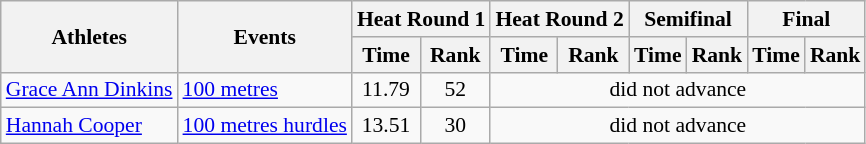<table class="wikitable" style="font-size:90%">
<tr>
<th rowspan=2>Athletes</th>
<th rowspan=2>Events</th>
<th colspan=2>Heat Round 1</th>
<th colspan=2>Heat Round 2</th>
<th colspan=2>Semifinal</th>
<th colspan=2>Final</th>
</tr>
<tr>
<th>Time</th>
<th>Rank</th>
<th>Time</th>
<th>Rank</th>
<th>Time</th>
<th>Rank</th>
<th>Time</th>
<th>Rank</th>
</tr>
<tr>
<td><a href='#'>Grace Ann Dinkins</a></td>
<td><a href='#'>100 metres</a></td>
<td align=center>11.79</td>
<td align=center>52</td>
<td align=center colspan=6>did not advance</td>
</tr>
<tr>
<td><a href='#'>Hannah Cooper</a></td>
<td><a href='#'>100 metres hurdles</a></td>
<td align=center>13.51</td>
<td align=center>30</td>
<td align=center colspan=6>did not advance</td>
</tr>
</table>
